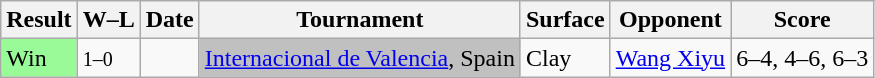<table class="wikitable">
<tr>
<th>Result</th>
<th class="unsortable">W–L</th>
<th>Date</th>
<th>Tournament</th>
<th>Surface</th>
<th>Opponent</th>
<th class="unsortable">Score</th>
</tr>
<tr>
<td bgcolor=98FB98>Win</td>
<td><small>1–0</small></td>
<td><a href='#'></a></td>
<td bgcolor=silver><a href='#'>Internacional de Valencia</a>, Spain</td>
<td>Clay</td>
<td> <a href='#'>Wang Xiyu</a></td>
<td>6–4, 4–6, 6–3</td>
</tr>
</table>
